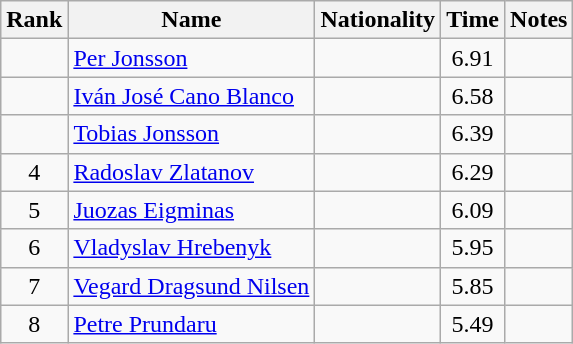<table class="wikitable sortable" style="text-align:center">
<tr>
<th>Rank</th>
<th>Name</th>
<th>Nationality</th>
<th>Time</th>
<th>Notes</th>
</tr>
<tr>
<td></td>
<td align=left><a href='#'>Per Jonsson</a></td>
<td align=left></td>
<td>6.91</td>
<td></td>
</tr>
<tr>
<td></td>
<td align=left><a href='#'>Iván José Cano Blanco</a></td>
<td align=left></td>
<td>6.58</td>
<td></td>
</tr>
<tr>
<td></td>
<td align=left><a href='#'>Tobias Jonsson</a></td>
<td align=left></td>
<td>6.39</td>
<td></td>
</tr>
<tr>
<td>4</td>
<td align=left><a href='#'>Radoslav Zlatanov</a></td>
<td align=left></td>
<td>6.29</td>
<td></td>
</tr>
<tr>
<td>5</td>
<td align=left><a href='#'>Juozas Eigminas</a></td>
<td align=left></td>
<td>6.09</td>
<td></td>
</tr>
<tr>
<td>6</td>
<td align=left><a href='#'>Vladyslav Hrebenyk</a></td>
<td align=left></td>
<td>5.95</td>
<td></td>
</tr>
<tr>
<td>7</td>
<td align=left><a href='#'>Vegard Dragsund Nilsen</a></td>
<td align=left></td>
<td>5.85</td>
<td></td>
</tr>
<tr>
<td>8</td>
<td align=left><a href='#'>Petre Prundaru</a></td>
<td align=left></td>
<td>5.49</td>
<td></td>
</tr>
</table>
